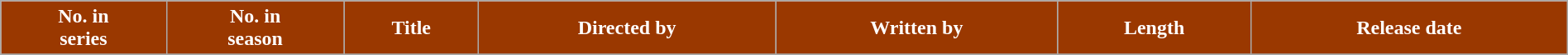<table class="wikitable plainrowheaders"  style="width:100%; margin-right:0;">
<tr>
<th style="background:#9a3800; color:#fff;">No. in<br>series</th>
<th style="background:#9a3800; color:#fff;">No. in<br>season</th>
<th style="background:#9a3800; color:#fff;">Title</th>
<th style="background:#9a3800; color:#fff;">Directed by</th>
<th style="background:#9a3800; color:#fff;">Written by</th>
<th style="background:#9a3800; color:#fff;">Length</th>
<th style="background:#9a3800; color:#fff;">Release date</th>
</tr>
<tr>
</tr>
</table>
